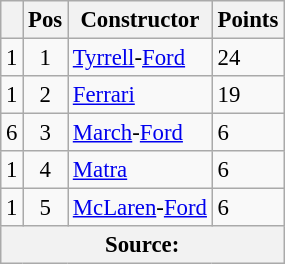<table class="wikitable" style="font-size: 95%;">
<tr>
<th></th>
<th>Pos</th>
<th>Constructor</th>
<th>Points</th>
</tr>
<tr>
<td align="left"> 1</td>
<td align="center">1</td>
<td> <a href='#'>Tyrrell</a>-<a href='#'>Ford</a></td>
<td align="left">24</td>
</tr>
<tr>
<td align="left"> 1</td>
<td align="center">2</td>
<td> <a href='#'>Ferrari</a></td>
<td align="left">19</td>
</tr>
<tr>
<td align="left"> 6</td>
<td align="center">3</td>
<td> <a href='#'>March</a>-<a href='#'>Ford</a></td>
<td align="left">6</td>
</tr>
<tr>
<td align="left"> 1</td>
<td align="center">4</td>
<td> <a href='#'>Matra</a></td>
<td align="left">6</td>
</tr>
<tr>
<td align="left"> 1</td>
<td align="center">5</td>
<td> <a href='#'>McLaren</a>-<a href='#'>Ford</a></td>
<td align="left">6</td>
</tr>
<tr>
<th colspan=4>Source:</th>
</tr>
</table>
